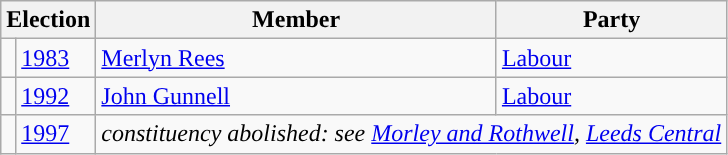<table class="wikitable">
<tr>
<th colspan="2">Election</th>
<th>Member</th>
<th>Party</th>
</tr>
<tr>
<td style="color:inherit;background-color: "></td>
<td><a href='#'>1983</a></td>
<td><a href='#'>Merlyn Rees</a></td>
<td><a href='#'>Labour</a></td>
</tr>
<tr>
<td style="color:inherit;background-color: "></td>
<td><a href='#'>1992</a></td>
<td><a href='#'>John Gunnell</a></td>
<td><a href='#'>Labour</a></td>
</tr>
<tr>
<td></td>
<td><a href='#'>1997</a></td>
<td colspan="2"><em>constituency abolished: see <a href='#'>Morley and Rothwell</a>, <a href='#'>Leeds Central</a></em></td>
</tr>
</table>
